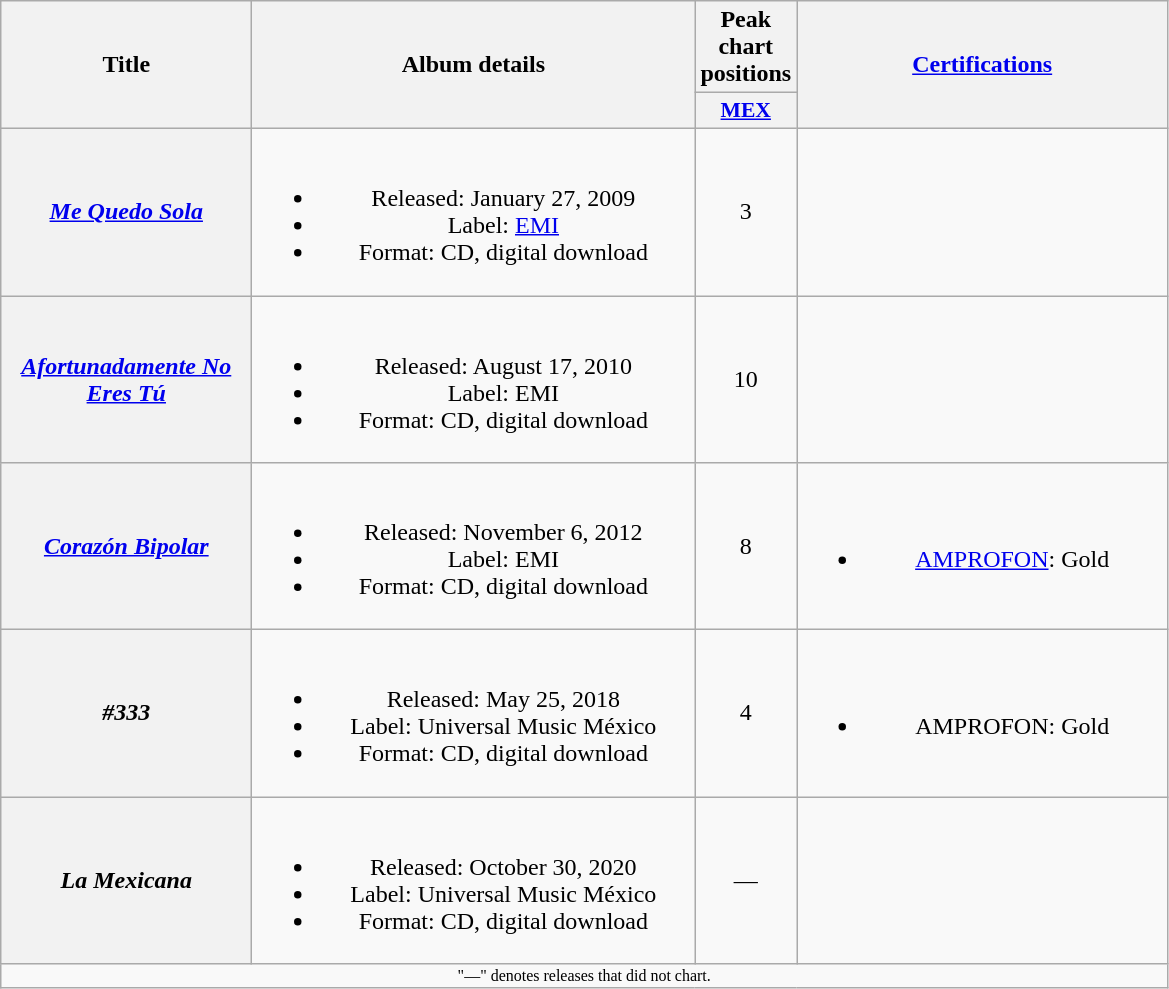<table class="wikitable plainrowheaders" style="text-align:center;">
<tr>
<th scope="col" rowspan="2" style="width:10em;">Title</th>
<th scope="col" rowspan="2" style="width:18em;">Album details</th>
<th scope="col">Peak chart positions</th>
<th scope="col" rowspan="2" style="width:15em;"><a href='#'>Certifications</a></th>
</tr>
<tr>
<th scope="col" style="width:3em;font-size:90%;"><a href='#'>MEX</a></th>
</tr>
<tr>
<th scope="row"><em><a href='#'>Me Quedo Sola</a></em></th>
<td><br><ul><li>Released: January 27, 2009</li><li>Label: <a href='#'>EMI</a></li><li>Format: CD, digital download</li></ul></td>
<td>3</td>
<td></td>
</tr>
<tr>
<th scope="row"><em><a href='#'>Afortunadamente No Eres Tú</a></em></th>
<td><br><ul><li>Released: August 17, 2010</li><li>Label: EMI</li><li>Format: CD, digital download</li></ul></td>
<td>10</td>
<td></td>
</tr>
<tr>
<th scope="row"><em><a href='#'>Corazón Bipolar</a></em></th>
<td><br><ul><li>Released: November 6, 2012</li><li>Label: EMI</li><li>Format: CD, digital download</li></ul></td>
<td>8</td>
<td><br><ul><li><a href='#'>AMPROFON</a>: Gold</li></ul></td>
</tr>
<tr>
<th scope="row"><em>#333</em></th>
<td><br><ul><li>Released: May 25, 2018</li><li>Label: Universal Music México</li><li>Format: CD, digital download</li></ul></td>
<td>4</td>
<td><br><ul><li>AMPROFON: Gold</li></ul></td>
</tr>
<tr>
<th scope="row"><em>La Mexicana</em></th>
<td><br><ul><li>Released: October 30, 2020</li><li>Label: Universal Music México</li><li>Format: CD, digital download</li></ul></td>
<td>—</td>
<td></td>
</tr>
<tr>
<td colspan="4" style="text-align:center; font-size:8pt;">"—" denotes releases that did not chart.</td>
</tr>
</table>
